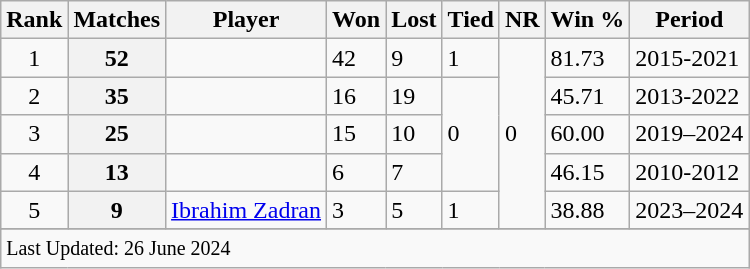<table class="wikitable plainrowheaders sortable">
<tr>
<th scope=col>Rank</th>
<th scope=col>Matches</th>
<th scope=col>Player</th>
<th>Won</th>
<th>Lost</th>
<th>Tied</th>
<th>NR</th>
<th>Win %</th>
<th>Period</th>
</tr>
<tr>
<td align=center>1</td>
<th scope=row style=text-align:center;>52</th>
<td></td>
<td>42</td>
<td>9</td>
<td>1</td>
<td rowspan=5>0</td>
<td>81.73</td>
<td>2015-2021</td>
</tr>
<tr>
<td align=center>2</td>
<th scope=row style=text-align:center;>35</th>
<td></td>
<td>16</td>
<td>19</td>
<td rowspan=3>0</td>
<td>45.71</td>
<td>2013-2022</td>
</tr>
<tr>
<td align=center>3</td>
<th scope=row style=text-align:center;>25</th>
<td></td>
<td>15</td>
<td>10</td>
<td>60.00</td>
<td>2019–2024</td>
</tr>
<tr>
<td align=center>4</td>
<th scope=row style=text-align:center;>13</th>
<td></td>
<td>6</td>
<td>7</td>
<td>46.15</td>
<td>2010-2012</td>
</tr>
<tr>
<td align=center>5</td>
<th scope=row style=text-align:center;>9</th>
<td><a href='#'>Ibrahim Zadran</a></td>
<td>3</td>
<td>5</td>
<td>1</td>
<td>38.88</td>
<td>2023–2024</td>
</tr>
<tr>
</tr>
<tr class=sortbottom>
<td colspan=9><small>Last Updated: 26 June 2024</small></td>
</tr>
</table>
